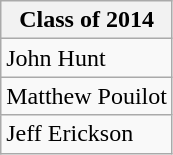<table class="wikitable" border="1">
<tr>
<th>Class of 2014</th>
</tr>
<tr>
<td>John Hunt</td>
</tr>
<tr>
<td>Matthew Pouilot</td>
</tr>
<tr>
<td>Jeff Erickson</td>
</tr>
</table>
